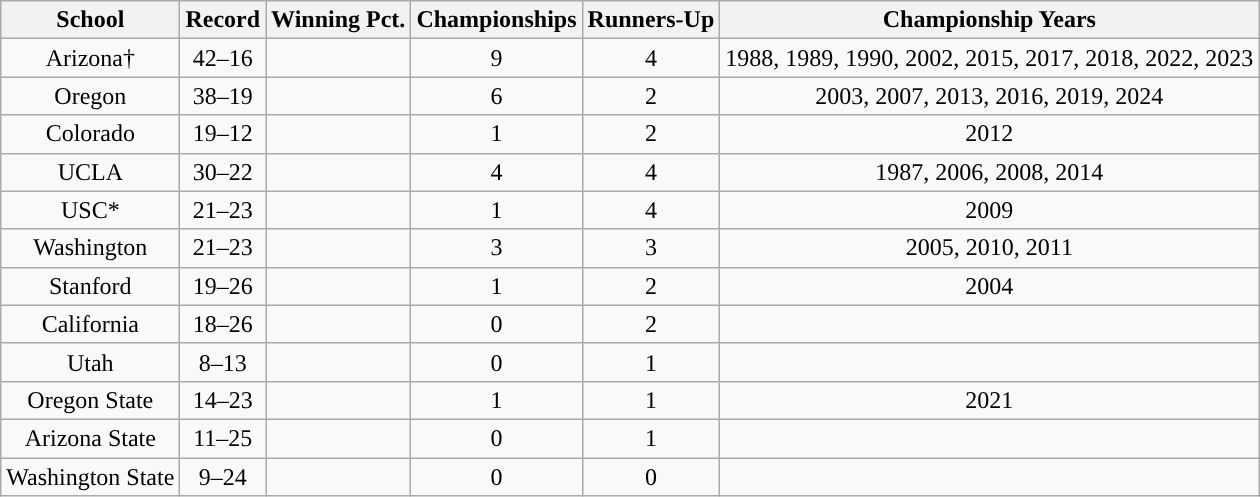<table class="wikitable sortable" style="text-align:center">
<tr>
<th width=px>School</th>
<th width=px>Record</th>
<th width=px>Winning Pct.</th>
<th width=px>Championships</th>
<th width=px>Runners-Up</th>
<th width=px>Championship Years</th>
</tr>
<tr>
<td>Arizona†</td>
<td align=center>42–16</td>
<td align=center></td>
<td align=center>9</td>
<td align=center>4</td>
<td>1988, 1989, 1990, 2002, 2015, 2017, 2018, 2022, 2023</td>
</tr>
<tr>
<td>Oregon</td>
<td align=center>38–19</td>
<td align=center></td>
<td align=center>6</td>
<td align=center>2</td>
<td>2003, 2007, 2013, 2016, 2019, 2024</td>
</tr>
<tr>
<td>Colorado</td>
<td align=center>19–12</td>
<td align=center></td>
<td align=center>1</td>
<td align=center>2</td>
<td>2012</td>
</tr>
<tr>
<td>UCLA</td>
<td align=center>30–22</td>
<td align=center></td>
<td align=center>4</td>
<td align=center>4</td>
<td>1987, 2006, 2008, 2014</td>
</tr>
<tr>
<td>USC*</td>
<td align=center>21–23</td>
<td align=center></td>
<td align=center>1</td>
<td align=center>4</td>
<td>2009</td>
</tr>
<tr>
<td>Washington</td>
<td align=center>21–23</td>
<td align=center></td>
<td align=center>3</td>
<td align=center>3</td>
<td>2005, 2010, 2011</td>
</tr>
<tr>
<td>Stanford</td>
<td align=center>19–26</td>
<td align=center></td>
<td align=center>1</td>
<td align=center>2</td>
<td>2004</td>
</tr>
<tr>
<td>California</td>
<td align=center>18–26</td>
<td align=center></td>
<td align=center>0</td>
<td align=center>2</td>
<td></td>
</tr>
<tr>
<td>Utah</td>
<td align="center">8–13</td>
<td align="center"></td>
<td align="center">0</td>
<td align="center">1</td>
<td></td>
</tr>
<tr>
<td>Oregon State</td>
<td align=center>14–23</td>
<td align=center></td>
<td align=center>1</td>
<td align=center>1</td>
<td>2021</td>
</tr>
<tr>
<td>Arizona State</td>
<td align=center>11–25</td>
<td align=center></td>
<td align=center>0</td>
<td align=center>1</td>
<td></td>
</tr>
<tr>
<td>Washington State</td>
<td align=center>9–24</td>
<td align=center></td>
<td align=center>0</td>
<td align=center>0</td>
<td></td>
</tr>
</table>
